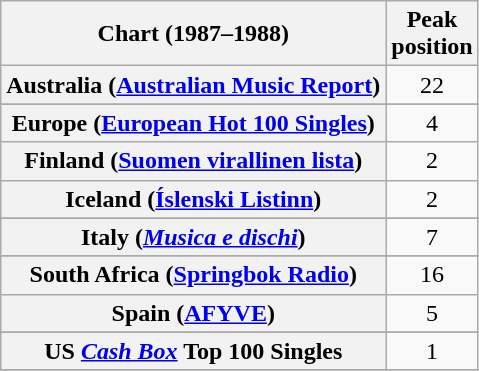<table class="wikitable sortable plainrowheaders" style="text-align:center">
<tr>
<th scope="col">Chart (1987–1988)</th>
<th scope="col">Peak<br>position</th>
</tr>
<tr>
<th scope="row">Australia (<a href='#'>Australian Music Report</a>)</th>
<td>22</td>
</tr>
<tr>
</tr>
<tr>
</tr>
<tr>
</tr>
<tr>
<th scope="row">Europe (<a href='#'>European Hot 100 Singles</a>)</th>
<td>4</td>
</tr>
<tr>
<th scope="row">Finland (<a href='#'>Suomen virallinen lista</a>)</th>
<td>2</td>
</tr>
<tr>
<th scope="row">Iceland (<a href='#'>Íslenski Listinn</a>)</th>
<td>2</td>
</tr>
<tr>
</tr>
<tr>
<th scope="row">Italy (<em><a href='#'>Musica e dischi</a></em>)</th>
<td>7</td>
</tr>
<tr>
</tr>
<tr>
</tr>
<tr>
</tr>
<tr>
</tr>
<tr>
<th scope="row">South Africa (<a href='#'>Springbok Radio</a>)</th>
<td>16</td>
</tr>
<tr>
<th scope="row">Spain (<a href='#'>AFYVE</a>)</th>
<td>5</td>
</tr>
<tr>
</tr>
<tr>
</tr>
<tr>
</tr>
<tr>
</tr>
<tr>
</tr>
<tr>
</tr>
<tr>
</tr>
<tr>
<th scope="row">US <em><a href='#'>Cash Box</a></em> Top 100 Singles</th>
<td>1</td>
</tr>
<tr>
</tr>
</table>
